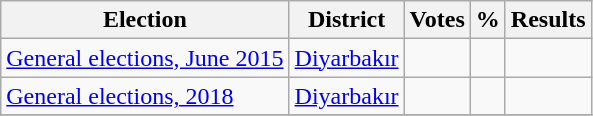<table class="wikitable">
<tr>
<th>Election</th>
<th>District</th>
<th>Votes</th>
<th>%</th>
<th>Results</th>
</tr>
<tr>
<td><a href='#'>General elections, June 2015</a></td>
<td><a href='#'>Diyarbakır</a></td>
<td></td>
<td></td>
<td></td>
</tr>
<tr>
<td><a href='#'>General elections, 2018</a></td>
<td><a href='#'>Diyarbakır</a></td>
<td></td>
<td></td>
<td></td>
</tr>
<tr>
</tr>
</table>
